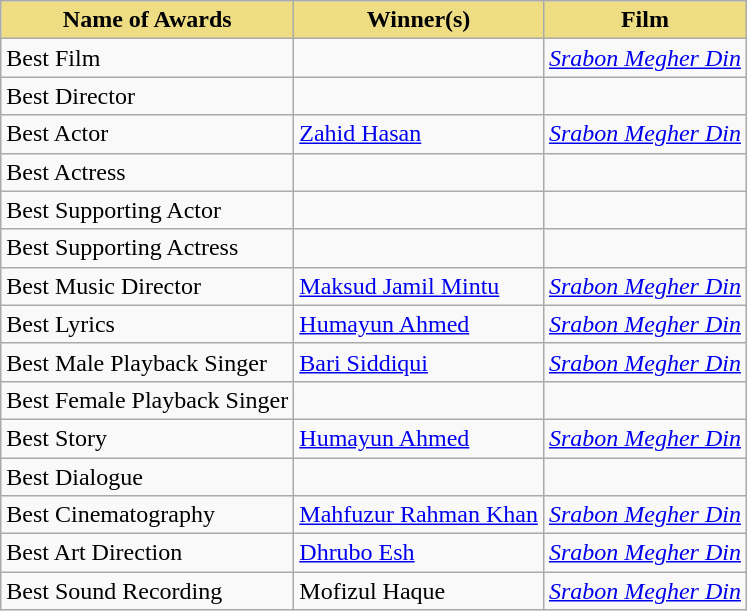<table class="wikitable">
<tr>
<th style="background:#EEDD82;">Name of Awards</th>
<th style="background:#EEDD82;">Winner(s)</th>
<th style="background:#EEDD82;">Film</th>
</tr>
<tr>
<td>Best Film</td>
<td></td>
<td><em><a href='#'>Srabon Megher Din</a></em></td>
</tr>
<tr>
<td>Best Director</td>
<td></td>
<td></td>
</tr>
<tr>
<td>Best Actor</td>
<td><a href='#'>Zahid Hasan</a></td>
<td><em><a href='#'>Srabon Megher Din</a></em></td>
</tr>
<tr>
<td>Best Actress</td>
<td></td>
<td></td>
</tr>
<tr>
<td>Best Supporting Actor</td>
<td></td>
<td></td>
</tr>
<tr>
<td>Best Supporting Actress</td>
<td></td>
<td></td>
</tr>
<tr>
<td>Best Music Director</td>
<td><a href='#'>Maksud Jamil Mintu</a></td>
<td><em><a href='#'>Srabon Megher Din</a></em></td>
</tr>
<tr>
<td>Best Lyrics</td>
<td><a href='#'>Humayun Ahmed</a></td>
<td><em><a href='#'>Srabon Megher Din</a></em></td>
</tr>
<tr>
<td>Best Male Playback Singer</td>
<td><a href='#'>Bari Siddiqui</a></td>
<td><em><a href='#'>Srabon Megher Din</a></em></td>
</tr>
<tr>
<td>Best Female Playback Singer</td>
<td></td>
<td></td>
</tr>
<tr>
<td>Best Story</td>
<td><a href='#'>Humayun Ahmed</a></td>
<td><em><a href='#'>Srabon Megher Din</a></em></td>
</tr>
<tr>
<td>Best Dialogue</td>
<td></td>
<td></td>
</tr>
<tr>
<td>Best Cinematography</td>
<td><a href='#'>Mahfuzur Rahman Khan</a></td>
<td><em><a href='#'>Srabon Megher Din</a></em></td>
</tr>
<tr>
<td>Best Art Direction</td>
<td><a href='#'>Dhrubo Esh</a></td>
<td><em><a href='#'>Srabon Megher Din</a></em></td>
</tr>
<tr>
<td>Best Sound Recording</td>
<td>Mofizul Haque</td>
<td><em><a href='#'>Srabon Megher Din</a></em></td>
</tr>
</table>
